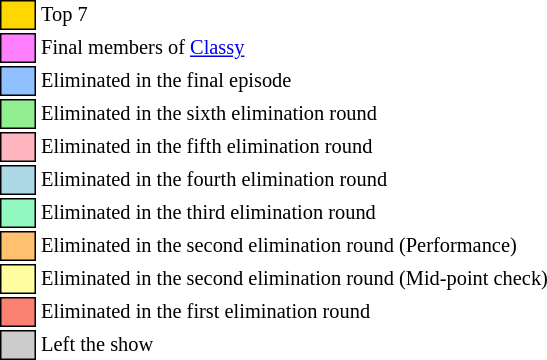<table class="toccolours" style="font-size: 85%; white-space: nowrap">
<tr>
<td style="background:#FFD700; border: 1px solid black;">      </td>
<td>Top 7</td>
</tr>
<tr>
<td style="background:#FF80FF; border: 1px solid black;">      </td>
<td>Final members of <a href='#'>Classy</a></td>
</tr>
<tr>
<td style="background:#90C0FF; border: 1px solid black;">      </td>
<td>Eliminated in the final episode</td>
</tr>
<tr>
<td style="background:#90EE90; border: 1px solid black;">      </td>
<td>Eliminated in the sixth elimination round</td>
</tr>
<tr>
<td style="background:#FFB6C1; border: 1px solid black;">      </td>
<td>Eliminated in the fifth elimination round</td>
</tr>
<tr>
<td style="background:lightblue; border: 1px solid black;">      </td>
<td>Eliminated in the fourth elimination round</td>
</tr>
<tr>
<td style="background:#90F9C0; border: 1px solid black;">      </td>
<td>Eliminated in the third elimination round</td>
</tr>
<tr>
<td style="background:#FFC06F; border: 1px solid black;">      </td>
<td>Eliminated in the second elimination round (Performance)</td>
</tr>
<tr>
<td style="background:#FFFF9F; border: 1px solid black;">      </td>
<td>Eliminated in the second elimination round (Mid-point check)</td>
</tr>
<tr>
<td style="background:salmon; border: 1px solid black;">      </td>
<td>Eliminated in the first elimination round</td>
</tr>
<tr>
<td style="background:#CCCCCC; border: 1px solid black;">      </td>
<td>Left the show</td>
</tr>
</table>
